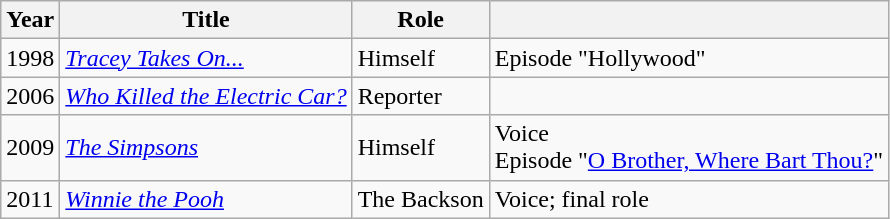<table class="wikitable">
<tr>
<th>Year</th>
<th>Title</th>
<th>Role</th>
<th></th>
</tr>
<tr>
<td>1998</td>
<td><em><a href='#'>Tracey Takes On...</a></em></td>
<td>Himself</td>
<td>Episode "Hollywood"</td>
</tr>
<tr>
<td>2006</td>
<td><em><a href='#'>Who Killed the Electric Car?</a></em></td>
<td>Reporter</td>
<td></td>
</tr>
<tr>
<td>2009</td>
<td><em><a href='#'>The Simpsons</a></em></td>
<td>Himself</td>
<td>Voice<br> Episode "<a href='#'>O Brother, Where Bart Thou?</a>"</td>
</tr>
<tr>
<td>2011</td>
<td><em><a href='#'>Winnie the Pooh</a></em></td>
<td>The Backson</td>
<td>Voice; final role</td>
</tr>
</table>
